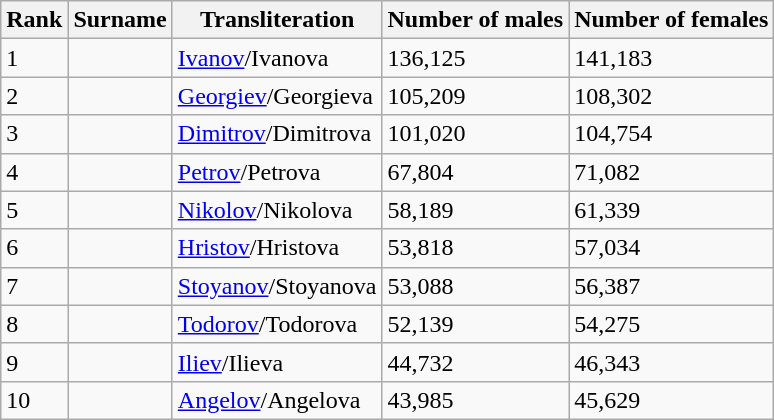<table class="wikitable">
<tr>
<th>Rank</th>
<th>Surname</th>
<th>Transliteration</th>
<th>Number of males</th>
<th>Number of females</th>
</tr>
<tr>
<td>1</td>
<td></td>
<td><a href='#'>Ivanov</a>/Ivanova</td>
<td>136,125</td>
<td>141,183</td>
</tr>
<tr>
<td>2</td>
<td></td>
<td><a href='#'>Georgiev</a>/Georgieva</td>
<td>105,209</td>
<td>108,302</td>
</tr>
<tr>
<td>3</td>
<td></td>
<td><a href='#'>Dimitrov</a>/Dimitrova</td>
<td>101,020</td>
<td>104,754</td>
</tr>
<tr>
<td>4</td>
<td></td>
<td><a href='#'>Petrov</a>/Petrova</td>
<td>67,804</td>
<td>71,082</td>
</tr>
<tr>
<td>5</td>
<td></td>
<td><a href='#'>Nikolov</a>/Nikolova</td>
<td>58,189</td>
<td>61,339</td>
</tr>
<tr>
<td>6</td>
<td></td>
<td><a href='#'>Hristov</a>/Hristova</td>
<td>53,818</td>
<td>57,034</td>
</tr>
<tr>
<td>7</td>
<td></td>
<td><a href='#'>Stoyanov</a>/Stoyanova</td>
<td>53,088</td>
<td>56,387</td>
</tr>
<tr>
<td>8</td>
<td></td>
<td><a href='#'>Todorov</a>/Todorova</td>
<td>52,139</td>
<td>54,275</td>
</tr>
<tr>
<td>9</td>
<td></td>
<td><a href='#'>Iliev</a>/Ilieva</td>
<td>44,732</td>
<td>46,343</td>
</tr>
<tr>
<td>10</td>
<td></td>
<td><a href='#'>Angelov</a>/Angelova</td>
<td>43,985</td>
<td>45,629</td>
</tr>
</table>
